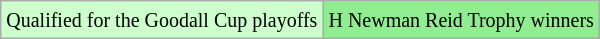<table class="wikitable">
<tr>
<td style="background:#ccffcc;"><small>Qualified for the Goodall Cup playoffs</small></td>
<td style="background:#90EE90;"><small>H Newman Reid Trophy winners</small></td>
</tr>
</table>
